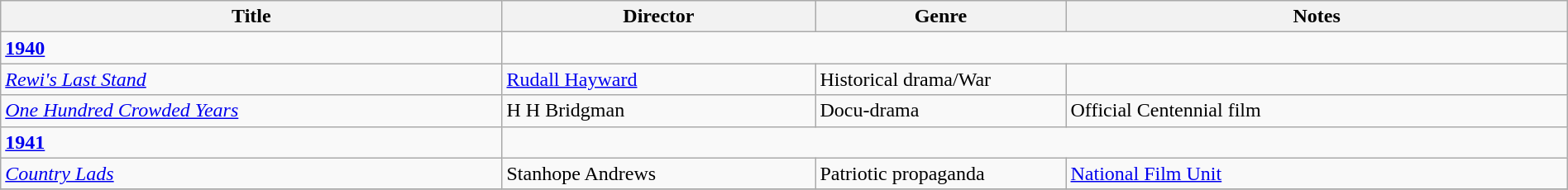<table class="wikitable" width= "100%">
<tr>
<th width=32%>Title</th>
<th width=20%>Director</th>
<th width=16%>Genre</th>
<th width=32%>Notes</th>
</tr>
<tr>
<td><strong><a href='#'>1940</a></strong></td>
</tr>
<tr>
<td><em><a href='#'>Rewi's Last Stand</a></em></td>
<td><a href='#'>Rudall Hayward</a></td>
<td>Historical drama/War</td>
<td></td>
</tr>
<tr>
<td><em><a href='#'>One Hundred Crowded Years</a></em></td>
<td>H H Bridgman</td>
<td>Docu-drama</td>
<td>Official Centennial film</td>
</tr>
<tr>
<td><strong><a href='#'>1941</a></strong></td>
</tr>
<tr>
<td><em><a href='#'>Country Lads</a></em></td>
<td>Stanhope Andrews</td>
<td>Patriotic propaganda</td>
<td><a href='#'>National Film Unit</a></td>
</tr>
<tr>
</tr>
</table>
